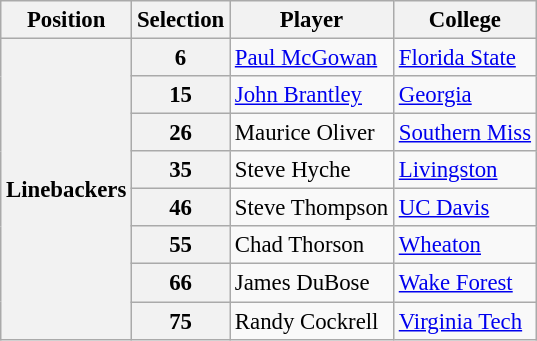<table class="wikitable" style="font-size: 95%;">
<tr>
<th>Position</th>
<th>Selection</th>
<th>Player</th>
<th>College</th>
</tr>
<tr>
<th rowspan=8>Linebackers</th>
<th>6</th>
<td><a href='#'>Paul McGowan</a></td>
<td><a href='#'>Florida State</a></td>
</tr>
<tr>
<th>15</th>
<td><a href='#'>John Brantley</a></td>
<td><a href='#'>Georgia</a></td>
</tr>
<tr>
<th>26</th>
<td>Maurice Oliver</td>
<td><a href='#'>Southern Miss</a></td>
</tr>
<tr>
<th>35</th>
<td>Steve Hyche</td>
<td><a href='#'>Livingston</a></td>
</tr>
<tr>
<th>46</th>
<td>Steve Thompson</td>
<td><a href='#'>UC Davis</a></td>
</tr>
<tr>
<th>55</th>
<td>Chad Thorson</td>
<td><a href='#'>Wheaton</a></td>
</tr>
<tr>
<th>66</th>
<td>James DuBose</td>
<td><a href='#'>Wake Forest</a></td>
</tr>
<tr>
<th>75</th>
<td>Randy Cockrell</td>
<td><a href='#'>Virginia Tech</a></td>
</tr>
</table>
